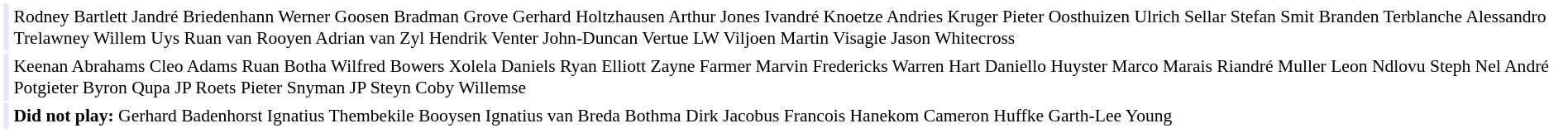<table cellpadding="2" style="border: 1px solid white; font-size:90%;">
<tr>
<td style="text-align:right;" bgcolor="lavender"></td>
<td style="text-align:left;">Rodney Bartlett Jandré Briedenhann Werner Goosen Bradman Grove Gerhard Holtzhausen Arthur Jones Ivandré Knoetze Andries Kruger Pieter Oosthuizen Ulrich Sellar Stefan Smit Branden Terblanche Alessandro Trelawney Willem Uys Ruan van Rooyen Adrian van Zyl Hendrik Venter John-Duncan Vertue LW Viljoen Martin Visagie Jason Whitecross</td>
</tr>
<tr>
<td style="text-align:right;" bgcolor="lavender"></td>
<td style="text-align:left;">Keenan Abrahams Cleo Adams Ruan Botha Wilfred Bowers Xolela Daniels Ryan Elliott Zayne Farmer Marvin Fredericks Warren Hart Daniello Huyster Marco Marais Riandré Muller Leon Ndlovu Steph Nel André Potgieter Byron Qupa JP Roets Pieter Snyman JP Steyn Coby Willemse</td>
</tr>
<tr>
<td style="text-align:right;" bgcolor="lavender"></td>
<td style="text-align:left;"><strong>Did not play:</strong> Gerhard Badenhorst Ignatius Thembekile Booysen Ignatius van Breda Bothma Dirk Jacobus Francois Hanekom Cameron Huffke Garth-Lee Young</td>
</tr>
</table>
